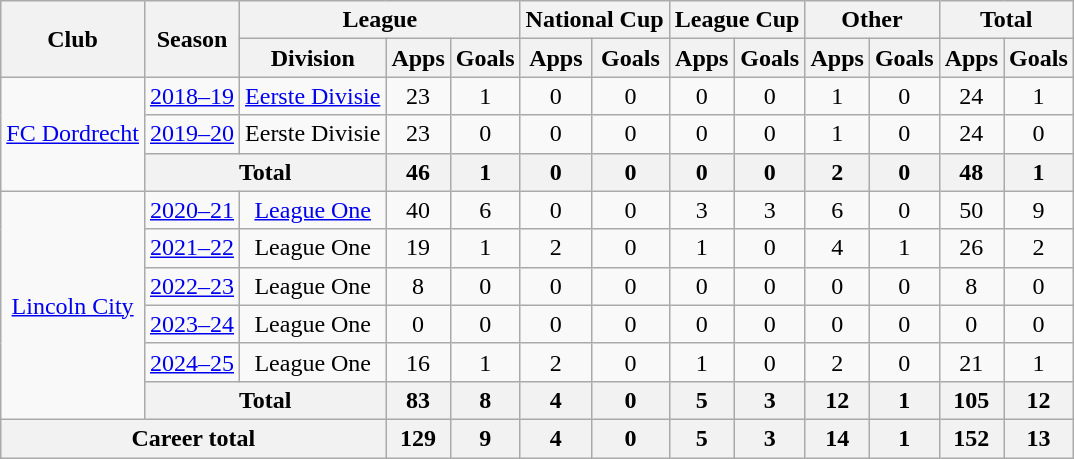<table class="wikitable" style="text-align:center">
<tr>
<th rowspan="2">Club</th>
<th rowspan="2">Season</th>
<th colspan="3">League</th>
<th colspan="2">National Cup</th>
<th colspan="2">League Cup</th>
<th colspan="2">Other</th>
<th colspan="2">Total</th>
</tr>
<tr>
<th>Division</th>
<th>Apps</th>
<th>Goals</th>
<th>Apps</th>
<th>Goals</th>
<th>Apps</th>
<th>Goals</th>
<th>Apps</th>
<th>Goals</th>
<th>Apps</th>
<th>Goals</th>
</tr>
<tr>
<td rowspan="3"><a href='#'>FC Dordrecht</a></td>
<td><a href='#'>2018–19</a></td>
<td><a href='#'>Eerste Divisie</a></td>
<td>23</td>
<td>1</td>
<td>0</td>
<td>0</td>
<td>0</td>
<td>0</td>
<td>1</td>
<td>0</td>
<td>24</td>
<td>1</td>
</tr>
<tr>
<td><a href='#'>2019–20</a></td>
<td>Eerste Divisie</td>
<td>23</td>
<td>0</td>
<td>0</td>
<td>0</td>
<td>0</td>
<td>0</td>
<td>1</td>
<td>0</td>
<td>24</td>
<td>0</td>
</tr>
<tr>
<th colspan="2">Total</th>
<th>46</th>
<th>1</th>
<th>0</th>
<th>0</th>
<th>0</th>
<th>0</th>
<th>2</th>
<th>0</th>
<th>48</th>
<th>1</th>
</tr>
<tr>
<td rowspan=6><a href='#'>Lincoln City</a></td>
<td><a href='#'>2020–21</a></td>
<td><a href='#'>League One</a></td>
<td>40</td>
<td>6</td>
<td>0</td>
<td>0</td>
<td>3</td>
<td>3</td>
<td>6</td>
<td>0</td>
<td>50</td>
<td>9</td>
</tr>
<tr>
<td><a href='#'>2021–22</a></td>
<td>League One</td>
<td>19</td>
<td>1</td>
<td>2</td>
<td>0</td>
<td>1</td>
<td>0</td>
<td>4</td>
<td>1</td>
<td>26</td>
<td>2</td>
</tr>
<tr>
<td><a href='#'>2022–23</a></td>
<td>League One</td>
<td>8</td>
<td>0</td>
<td>0</td>
<td>0</td>
<td>0</td>
<td>0</td>
<td>0</td>
<td>0</td>
<td>8</td>
<td>0</td>
</tr>
<tr>
<td><a href='#'>2023–24</a></td>
<td>League One</td>
<td>0</td>
<td>0</td>
<td>0</td>
<td>0</td>
<td>0</td>
<td>0</td>
<td>0</td>
<td>0</td>
<td>0</td>
<td>0</td>
</tr>
<tr>
<td><a href='#'>2024–25</a></td>
<td>League One</td>
<td>16</td>
<td>1</td>
<td>2</td>
<td>0</td>
<td>1</td>
<td>0</td>
<td>2</td>
<td>0</td>
<td>21</td>
<td>1</td>
</tr>
<tr>
<th colspan="2">Total</th>
<th>83</th>
<th>8</th>
<th>4</th>
<th>0</th>
<th>5</th>
<th>3</th>
<th>12</th>
<th>1</th>
<th>105</th>
<th>12</th>
</tr>
<tr>
<th colspan="3">Career total</th>
<th>129</th>
<th>9</th>
<th>4</th>
<th>0</th>
<th>5</th>
<th>3</th>
<th>14</th>
<th>1</th>
<th>152</th>
<th>13</th>
</tr>
</table>
